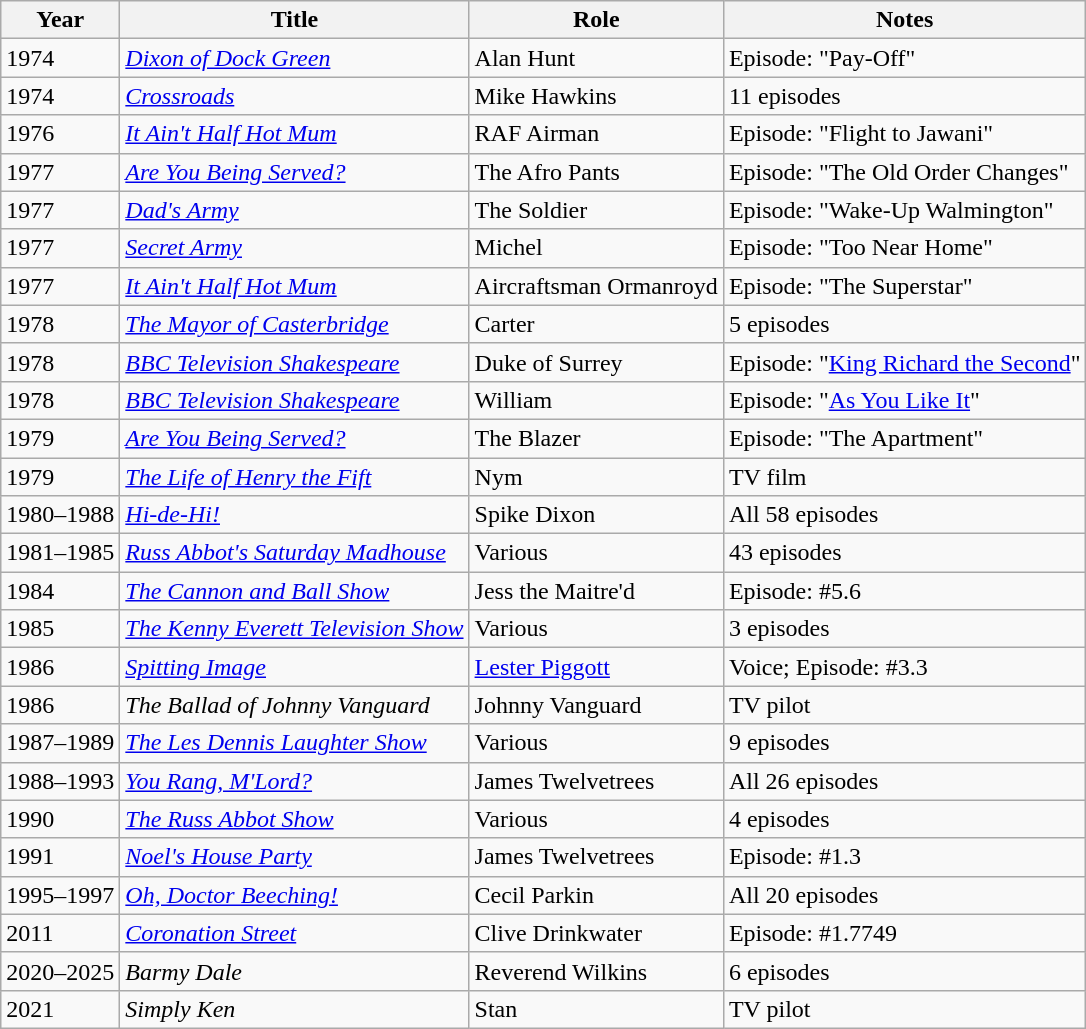<table class="wikitable">
<tr>
<th>Year</th>
<th>Title</th>
<th>Role</th>
<th>Notes</th>
</tr>
<tr>
<td>1974</td>
<td><em><a href='#'>Dixon of Dock Green</a></em></td>
<td>Alan Hunt</td>
<td>Episode: "Pay-Off"</td>
</tr>
<tr>
<td>1974</td>
<td><em><a href='#'>Crossroads</a></em></td>
<td>Mike Hawkins</td>
<td>11 episodes</td>
</tr>
<tr>
<td>1976</td>
<td><em><a href='#'>It Ain't Half Hot Mum</a></em></td>
<td>RAF Airman</td>
<td>Episode: "Flight to Jawani"</td>
</tr>
<tr>
<td>1977</td>
<td><em><a href='#'>Are You Being Served?</a></em></td>
<td>The Afro Pants</td>
<td>Episode: "The Old Order Changes"</td>
</tr>
<tr>
<td>1977</td>
<td><em><a href='#'>Dad's Army</a></em></td>
<td>The Soldier</td>
<td>Episode: "Wake-Up Walmington"</td>
</tr>
<tr>
<td>1977</td>
<td><em><a href='#'>Secret Army</a></em></td>
<td>Michel</td>
<td>Episode: "Too Near Home"</td>
</tr>
<tr>
<td>1977</td>
<td><em><a href='#'>It Ain't Half Hot Mum</a></em></td>
<td>Aircraftsman Ormanroyd</td>
<td>Episode: "The Superstar"</td>
</tr>
<tr>
<td>1978</td>
<td><em><a href='#'>The Mayor of Casterbridge</a></em></td>
<td>Carter</td>
<td>5 episodes</td>
</tr>
<tr>
<td>1978</td>
<td><em><a href='#'>BBC Television Shakespeare</a></em></td>
<td>Duke of Surrey</td>
<td>Episode: "<a href='#'>King Richard the Second</a>"</td>
</tr>
<tr>
<td>1978</td>
<td><em><a href='#'>BBC Television Shakespeare</a></em></td>
<td>William</td>
<td>Episode: "<a href='#'>As You Like It</a>"</td>
</tr>
<tr>
<td>1979</td>
<td><em><a href='#'>Are You Being Served?</a></em></td>
<td>The Blazer</td>
<td>Episode: "The Apartment"</td>
</tr>
<tr>
<td>1979</td>
<td><em><a href='#'>The Life of Henry the Fift</a></em></td>
<td>Nym</td>
<td>TV film</td>
</tr>
<tr>
<td>1980–1988</td>
<td><em><a href='#'>Hi-de-Hi!</a></em></td>
<td>Spike Dixon</td>
<td>All 58 episodes</td>
</tr>
<tr>
<td>1981–1985</td>
<td><em><a href='#'>Russ Abbot's Saturday Madhouse</a></em></td>
<td>Various</td>
<td>43 episodes</td>
</tr>
<tr>
<td>1984</td>
<td><em><a href='#'>The Cannon and Ball Show</a></em></td>
<td>Jess the Maitre'd</td>
<td>Episode: #5.6</td>
</tr>
<tr>
<td>1985</td>
<td><em><a href='#'>The Kenny Everett Television Show</a></em></td>
<td>Various</td>
<td>3 episodes</td>
</tr>
<tr>
<td>1986</td>
<td><em><a href='#'>Spitting Image</a></em></td>
<td><a href='#'>Lester Piggott</a></td>
<td>Voice; Episode: #3.3</td>
</tr>
<tr>
<td>1986</td>
<td><em>The Ballad of Johnny Vanguard</em></td>
<td>Johnny Vanguard</td>
<td>TV pilot</td>
</tr>
<tr>
<td>1987–1989</td>
<td><em><a href='#'>The Les Dennis Laughter Show</a></em></td>
<td>Various</td>
<td>9 episodes</td>
</tr>
<tr>
<td>1988–1993</td>
<td><em><a href='#'>You Rang, M'Lord?</a></em></td>
<td>James Twelvetrees</td>
<td>All 26 episodes</td>
</tr>
<tr>
<td>1990</td>
<td><em><a href='#'>The Russ Abbot Show</a></em></td>
<td>Various</td>
<td>4 episodes</td>
</tr>
<tr>
<td>1991</td>
<td><em><a href='#'>Noel's House Party</a></em></td>
<td>James Twelvetrees</td>
<td>Episode: #1.3</td>
</tr>
<tr>
<td>1995–1997</td>
<td><em><a href='#'>Oh, Doctor Beeching!</a></em></td>
<td>Cecil Parkin</td>
<td>All 20 episodes</td>
</tr>
<tr>
<td>2011</td>
<td><em><a href='#'>Coronation Street</a></em></td>
<td>Clive Drinkwater</td>
<td>Episode: #1.7749</td>
</tr>
<tr>
<td>2020–2025</td>
<td><em>Barmy Dale</em></td>
<td>Reverend Wilkins</td>
<td>6 episodes</td>
</tr>
<tr>
<td>2021</td>
<td><em>Simply Ken</em></td>
<td>Stan</td>
<td>TV pilot</td>
</tr>
</table>
